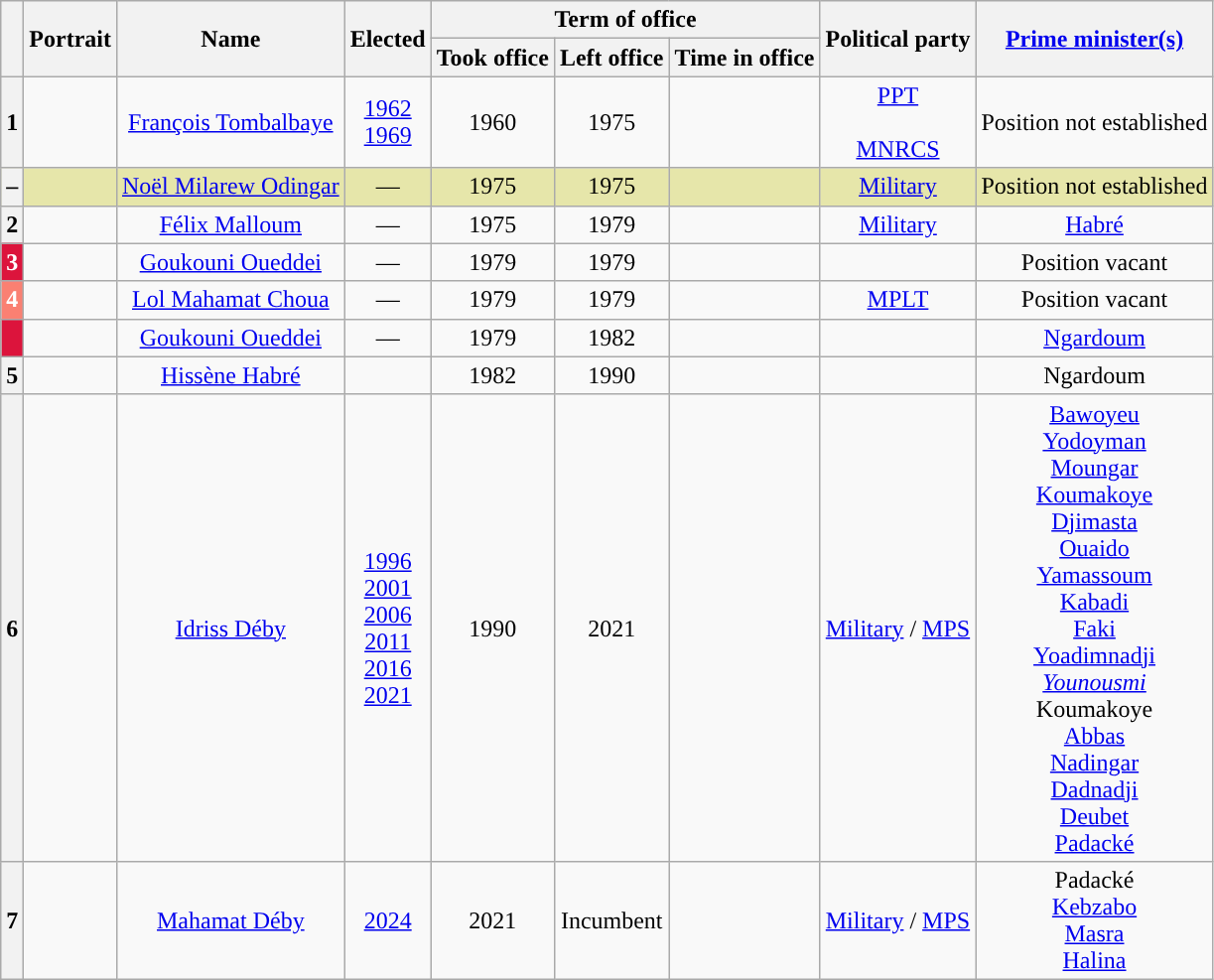<table class="wikitable" style="text-align:center">
<tr>
<th rowspan="2"></th>
<th rowspan="2">Portrait</th>
<th rowspan="2">Name<br></th>
<th rowspan="2">Elected</th>
<th colspan="3">Term of office</th>
<th rowspan="2">Political party</th>
<th rowspan="2"><a href='#'>Prime minister(s)</a></th>
</tr>
<tr>
<th>Took office</th>
<th>Left office</th>
<th>Time in office</th>
</tr>
<tr>
<th style="background:">1</th>
<td></td>
<td><a href='#'>François Tombalbaye</a><br></td>
<td><a href='#'>1962</a><br><a href='#'>1969</a></td>
<td> 1960</td>
<td> 1975<br></td>
<td></td>
<td><a href='#'>PPT</a><br><br><a href='#'>MNRCS</a></td>
<td>Position not established</td>
</tr>
<tr style="background:#e6e6aa;">
<th style="background:">–</th>
<td></td>
<td><a href='#'>Noël Milarew Odingar</a><br></td>
<td>—</td>
<td> 1975</td>
<td> 1975</td>
<td></td>
<td><a href='#'>Military</a></td>
<td>Position not established</td>
</tr>
<tr>
<th style="background:">2</th>
<td></td>
<td><a href='#'>Félix Malloum</a><br></td>
<td>—</td>
<td> 1975</td>
<td> 1979<br></td>
<td></td>
<td><a href='#'>Military</a></td>
<td><a href='#'>Habré</a></td>
</tr>
<tr>
<th style="background:Crimson; color:white;">3</th>
<td></td>
<td><a href='#'>Goukouni Oueddei</a><br></td>
<td>—</td>
<td> 1979</td>
<td> 1979</td>
<td></td>
<td></td>
<td>Position vacant</td>
</tr>
<tr>
<th style="background:Salmon; color:white;">4</th>
<td></td>
<td><a href='#'>Lol Mahamat Choua</a><br></td>
<td>—</td>
<td> 1979</td>
<td> 1979</td>
<td></td>
<td><a href='#'>MPLT</a></td>
<td>Position vacant</td>
</tr>
<tr>
<th style="background:Crimson; color:white;"></th>
<td></td>
<td><a href='#'>Goukouni Oueddei</a><br></td>
<td>—</td>
<td> 1979</td>
<td> 1982<br></td>
<td></td>
<td></td>
<td><a href='#'>Ngardoum</a><br></td>
</tr>
<tr>
<th style="background:">5</th>
<td></td>
<td><a href='#'>Hissène Habré</a><br></td>
<td></td>
<td> 1982</td>
<td> 1990<br></td>
<td></td>
<td></td>
<td>Ngardoum<br></td>
</tr>
<tr>
<th style="background:">6</th>
<td></td>
<td><a href='#'>Idriss Déby</a><br></td>
<td><a href='#'>1996</a><br><a href='#'>2001</a><br><a href='#'>2006</a><br><a href='#'>2011</a><br><a href='#'>2016</a><br><a href='#'>2021</a></td>
<td> 1990</td>
<td> 2021<br></td>
<td></td>
<td><a href='#'>Military</a> / <a href='#'>MPS</a></td>
<td><a href='#'>Bawoyeu</a><br><a href='#'>Yodoyman</a><br><a href='#'>Moungar</a><br><a href='#'>Koumakoye</a><br><a href='#'>Djimasta</a><br><a href='#'>Ouaido</a><br><a href='#'>Yamassoum</a><br><a href='#'>Kabadi</a><br><a href='#'>Faki</a><br><a href='#'>Yoadimnadji</a><br><em><a href='#'>Younousmi</a></em><br>Koumakoye<br><a href='#'>Abbas</a><br><a href='#'>Nadingar</a><br><a href='#'>Dadnadji</a><br><a href='#'>Deubet</a><br><a href='#'>Padacké</a></td>
</tr>
<tr>
<th style="background:">7</th>
<td></td>
<td><a href='#'>Mahamat Déby</a><br></td>
<td><a href='#'>2024</a></td>
<td> 2021</td>
<td>Incumbent</td>
<td></td>
<td><a href='#'>Military</a> / <a href='#'>MPS</a></td>
<td>Padacké<br><a href='#'>Kebzabo</a><br><a href='#'>Masra</a><br><a href='#'>Halina</a></td>
</tr>
</table>
